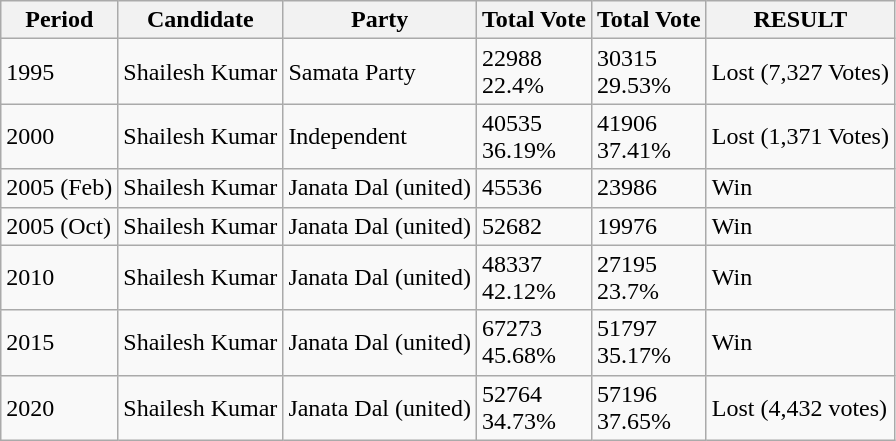<table class="wikitable">
<tr>
<th>Period</th>
<th>Candidate</th>
<th>Party</th>
<th>Total Vote</th>
<th>Total Vote</th>
<th>RESULT</th>
</tr>
<tr>
<td>1995</td>
<td>Shailesh Kumar</td>
<td>Samata Party</td>
<td>22988<br>22.4%</td>
<td>30315<br>29.53%</td>
<td>Lost (7,327 Votes)</td>
</tr>
<tr>
<td>2000</td>
<td>Shailesh Kumar</td>
<td>Independent</td>
<td>40535<br>36.19%</td>
<td>41906<br>37.41%</td>
<td>Lost (1,371 Votes)</td>
</tr>
<tr>
<td>2005 (Feb)</td>
<td>Shailesh Kumar</td>
<td>Janata Dal (united)</td>
<td>45536</td>
<td>23986</td>
<td>Win</td>
</tr>
<tr>
<td>2005 (Oct)</td>
<td>Shailesh Kumar</td>
<td>Janata Dal (united)</td>
<td>52682</td>
<td>19976</td>
<td>Win</td>
</tr>
<tr>
<td>2010</td>
<td>Shailesh Kumar</td>
<td>Janata Dal (united)</td>
<td>48337<br>42.12%</td>
<td>27195<br>23.7%</td>
<td>Win</td>
</tr>
<tr>
<td>2015</td>
<td>Shailesh Kumar</td>
<td>Janata Dal (united)</td>
<td>67273<br>45.68%</td>
<td>51797<br>35.17%</td>
<td>Win</td>
</tr>
<tr>
<td>2020</td>
<td>Shailesh Kumar</td>
<td>Janata Dal (united)</td>
<td>52764<br>34.73%</td>
<td>57196<br>37.65%</td>
<td>Lost (4,432 votes)</td>
</tr>
</table>
